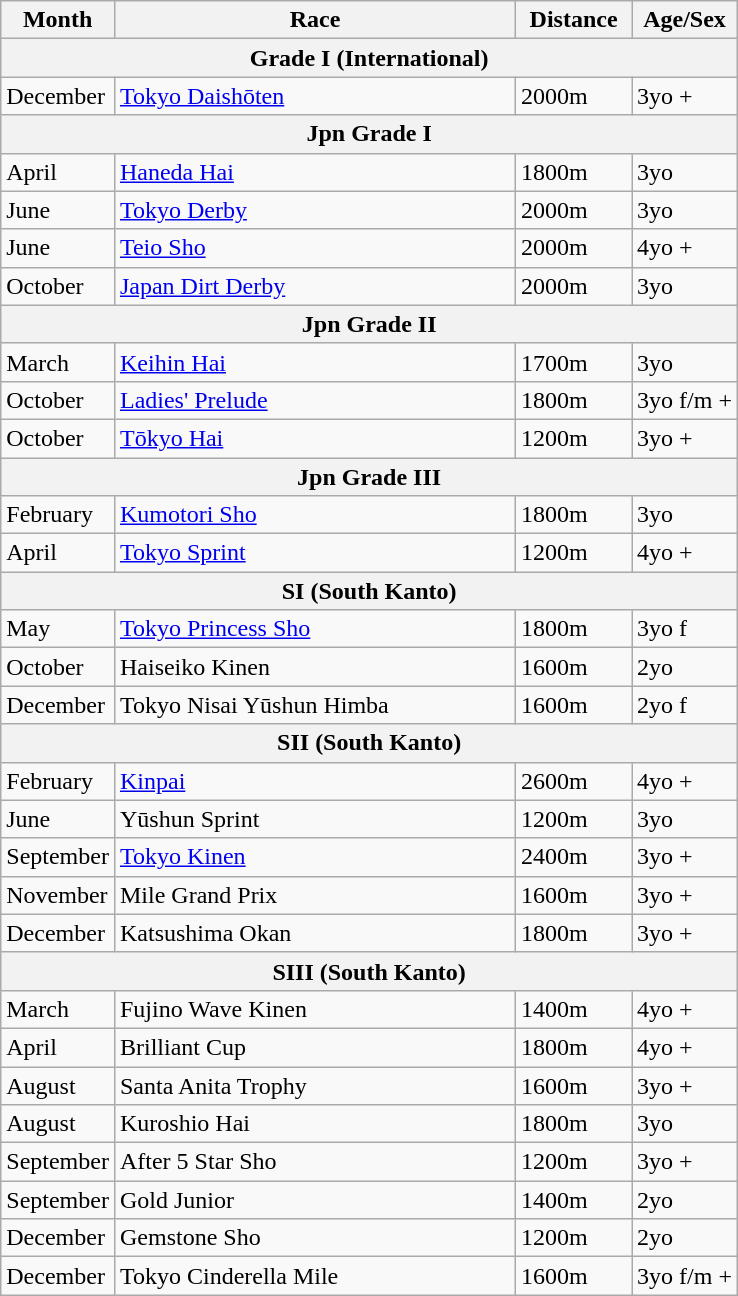<table class="wikitable">
<tr>
<th style="width:65px"><strong>Month</strong></th>
<th style="width:260px"><strong>Race</strong></th>
<th style="width:70px"><strong>Distance</strong></th>
<th><strong>Age/Sex</strong></th>
</tr>
<tr>
<th colspan="4">Grade I (International)</th>
</tr>
<tr>
<td>December</td>
<td><a href='#'>Tokyo Daishōten</a></td>
<td>2000m</td>
<td>3yo +</td>
</tr>
<tr>
<th colspan="4">Jpn Grade I</th>
</tr>
<tr>
<td>April</td>
<td><a href='#'>Haneda Hai</a></td>
<td>1800m</td>
<td>3yo</td>
</tr>
<tr>
<td>June</td>
<td><a href='#'>Tokyo Derby</a></td>
<td>2000m</td>
<td>3yo</td>
</tr>
<tr>
<td>June</td>
<td><a href='#'>Teio Sho</a></td>
<td>2000m</td>
<td>4yo +</td>
</tr>
<tr>
<td>October</td>
<td><a href='#'>Japan Dirt Derby</a></td>
<td>2000m</td>
<td>3yo</td>
</tr>
<tr>
<th colspan="4">Jpn Grade II</th>
</tr>
<tr>
<td>March</td>
<td><a href='#'>Keihin Hai</a></td>
<td>1700m</td>
<td>3yo</td>
</tr>
<tr>
<td>October</td>
<td><a href='#'>Ladies' Prelude</a></td>
<td>1800m</td>
<td>3yo f/m +</td>
</tr>
<tr>
<td>October</td>
<td><a href='#'>Tōkyo Hai</a></td>
<td>1200m</td>
<td>3yo +</td>
</tr>
<tr>
<th colspan="4">Jpn Grade III</th>
</tr>
<tr>
<td>February</td>
<td><a href='#'>Kumotori Sho</a></td>
<td>1800m</td>
<td>3yo</td>
</tr>
<tr>
<td>April</td>
<td><a href='#'>Tokyo Sprint</a></td>
<td>1200m</td>
<td>4yo +</td>
</tr>
<tr>
<th colspan="4">SI (South Kanto)</th>
</tr>
<tr>
<td>May</td>
<td><a href='#'>Tokyo Princess Sho</a></td>
<td>1800m</td>
<td>3yo f</td>
</tr>
<tr>
<td>October</td>
<td>Haiseiko Kinen</td>
<td>1600m</td>
<td>2yo</td>
</tr>
<tr>
<td>December</td>
<td>Tokyo Nisai Yūshun Himba</td>
<td>1600m</td>
<td>2yo f</td>
</tr>
<tr>
<th colspan="4">SII (South Kanto)</th>
</tr>
<tr>
<td>February</td>
<td><a href='#'>Kinpai</a></td>
<td>2600m</td>
<td>4yo +</td>
</tr>
<tr>
<td>June</td>
<td>Yūshun Sprint</td>
<td>1200m</td>
<td>3yo</td>
</tr>
<tr>
<td>September</td>
<td><a href='#'>Tokyo Kinen</a></td>
<td>2400m</td>
<td>3yo +</td>
</tr>
<tr>
<td>November</td>
<td>Mile Grand Prix</td>
<td>1600m</td>
<td>3yo +</td>
</tr>
<tr>
<td>December</td>
<td>Katsushima Okan</td>
<td>1800m</td>
<td>3yo +</td>
</tr>
<tr>
<th colspan="4">SIII (South Kanto)</th>
</tr>
<tr>
<td>March</td>
<td>Fujino Wave Kinen</td>
<td>1400m</td>
<td>4yo +</td>
</tr>
<tr>
<td>April</td>
<td>Brilliant Cup</td>
<td>1800m</td>
<td>4yo +</td>
</tr>
<tr>
<td>August</td>
<td>Santa Anita Trophy</td>
<td>1600m</td>
<td>3yo +</td>
</tr>
<tr>
<td>August</td>
<td>Kuroshio Hai</td>
<td>1800m</td>
<td>3yo</td>
</tr>
<tr>
<td>September</td>
<td>After 5 Star Sho</td>
<td>1200m</td>
<td>3yo +</td>
</tr>
<tr>
<td>September</td>
<td>Gold Junior</td>
<td>1400m</td>
<td>2yo</td>
</tr>
<tr>
<td>December</td>
<td>Gemstone Sho</td>
<td>1200m</td>
<td>2yo</td>
</tr>
<tr>
<td>December</td>
<td>Tokyo Cinderella Mile</td>
<td>1600m</td>
<td>3yo f/m +</td>
</tr>
</table>
